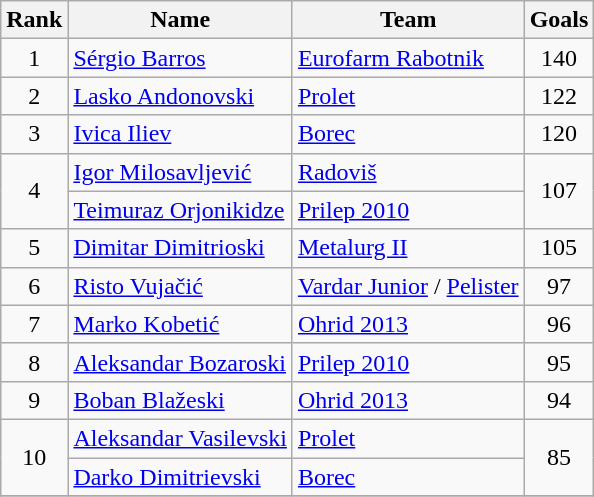<table class="wikitable" style="text-align:center">
<tr>
<th>Rank</th>
<th>Name</th>
<th>Team</th>
<th>Goals</th>
</tr>
<tr>
<td>1</td>
<td align=left> <a href='#'>Sérgio Barros</a></td>
<td align=left><a href='#'>Eurofarm Rabotnik</a></td>
<td>140</td>
</tr>
<tr>
<td>2</td>
<td align=left> <a href='#'>Lasko Andonovski</a></td>
<td align=left><a href='#'>Prolet</a></td>
<td>122</td>
</tr>
<tr>
<td>3</td>
<td align=left> <a href='#'>Ivica Iliev</a></td>
<td align=left><a href='#'>Borec</a></td>
<td>120</td>
</tr>
<tr>
<td rowspan=2>4</td>
<td align=left> <a href='#'>Igor Milosavljević</a></td>
<td align=left><a href='#'>Radoviš</a></td>
<td rowspan=2>107</td>
</tr>
<tr>
<td align=left> <a href='#'>Teimuraz Orjonikidze</a></td>
<td align=left><a href='#'>Prilep 2010</a></td>
</tr>
<tr>
<td>5</td>
<td align=left> <a href='#'>Dimitar Dimitrioski</a></td>
<td align=left><a href='#'>Metalurg II</a></td>
<td>105</td>
</tr>
<tr>
<td>6</td>
<td align=left> <a href='#'>Risto Vujačić</a></td>
<td align=left><a href='#'>Vardar Junior</a> / <a href='#'>Pelister</a></td>
<td>97</td>
</tr>
<tr>
<td>7</td>
<td align=left> <a href='#'>Marko Kobetić</a></td>
<td align=left><a href='#'>Ohrid 2013</a></td>
<td>96</td>
</tr>
<tr>
<td>8</td>
<td align=left> <a href='#'>Aleksandar Bozaroski</a></td>
<td align=left><a href='#'>Prilep 2010</a></td>
<td>95</td>
</tr>
<tr>
<td>9</td>
<td align=left> <a href='#'>Boban Blažeski</a></td>
<td align=left><a href='#'>Ohrid 2013</a></td>
<td>94</td>
</tr>
<tr>
<td rowspan=2>10</td>
<td align=left> <a href='#'>Aleksandar Vasilevski</a></td>
<td align=left><a href='#'>Prolet</a></td>
<td rowspan=2>85</td>
</tr>
<tr>
<td align=left> <a href='#'>Darko Dimitrievski</a></td>
<td align=left><a href='#'>Borec</a></td>
</tr>
<tr>
</tr>
</table>
